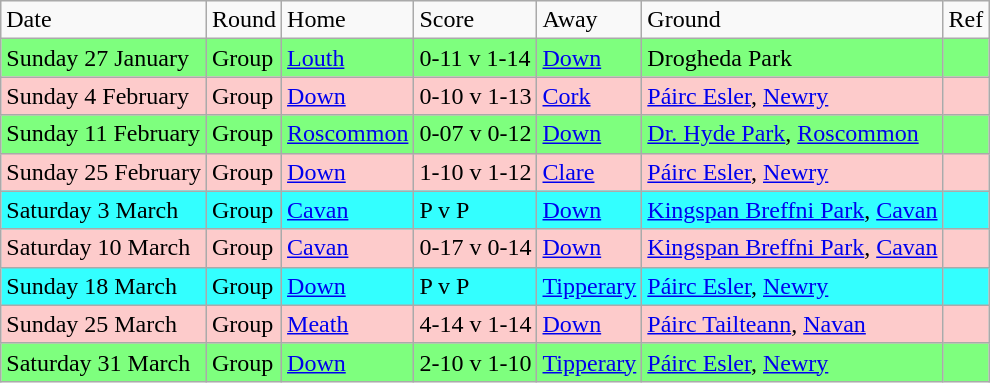<table class="wikitable">
<tr>
<td>Date</td>
<td>Round</td>
<td>Home</td>
<td>Score</td>
<td>Away</td>
<td>Ground</td>
<td>Ref</td>
</tr>
<tr style="background:#7eff7e;">
<td>Sunday 27 January</td>
<td>Group</td>
<td><a href='#'>Louth</a></td>
<td>0-11 v 1-14</td>
<td><a href='#'>Down</a></td>
<td>Drogheda Park</td>
<td></td>
</tr>
<tr style="background:#fdcbcb;">
<td>Sunday 4 February</td>
<td>Group</td>
<td><a href='#'>Down</a></td>
<td>0-10 v 1-13</td>
<td><a href='#'>Cork</a></td>
<td><a href='#'>Páirc Esler</a>, <a href='#'>Newry</a></td>
<td></td>
</tr>
<tr style="background:#7eff7e;">
<td>Sunday 11 February</td>
<td>Group</td>
<td><a href='#'>Roscommon</a></td>
<td>0-07 v 0-12</td>
<td><a href='#'>Down</a></td>
<td><a href='#'>Dr. Hyde Park</a>, <a href='#'>Roscommon</a></td>
<td></td>
</tr>
<tr style="background:#fdcbcb;">
<td>Sunday 25 February</td>
<td>Group</td>
<td><a href='#'>Down</a></td>
<td>1-10 v 1-12</td>
<td><a href='#'>Clare</a></td>
<td><a href='#'>Páirc Esler</a>, <a href='#'>Newry</a></td>
<td></td>
</tr>
<tr style="background:#33FFFF;">
<td>Saturday 3 March</td>
<td>Group</td>
<td><a href='#'>Cavan</a></td>
<td>P v P</td>
<td><a href='#'>Down</a></td>
<td><a href='#'>Kingspan Breffni Park</a>, <a href='#'>Cavan</a></td>
<td></td>
</tr>
<tr style="background:#fdcbcb;">
<td>Saturday 10 March</td>
<td>Group</td>
<td><a href='#'>Cavan</a></td>
<td>0-17 v 0-14</td>
<td><a href='#'>Down</a></td>
<td><a href='#'>Kingspan Breffni Park</a>, <a href='#'>Cavan</a></td>
<td></td>
</tr>
<tr style="background:#33FFFF;">
<td>Sunday 18 March</td>
<td>Group</td>
<td><a href='#'>Down</a></td>
<td>P v P</td>
<td><a href='#'>Tipperary</a></td>
<td><a href='#'>Páirc Esler</a>, <a href='#'>Newry</a></td>
<td></td>
</tr>
<tr style="background:#fdcbcb;">
<td>Sunday 25 March</td>
<td>Group</td>
<td><a href='#'>Meath</a></td>
<td>4-14 v 1-14</td>
<td><a href='#'>Down</a></td>
<td><a href='#'>Páirc Tailteann</a>, <a href='#'>Navan</a></td>
<td></td>
</tr>
<tr style="background:#7eff7e;">
<td>Saturday 31 March</td>
<td>Group</td>
<td><a href='#'>Down</a></td>
<td>2-10 v 1-10</td>
<td><a href='#'>Tipperary</a></td>
<td><a href='#'>Páirc Esler</a>, <a href='#'>Newry</a></td>
<td></td>
</tr>
</table>
